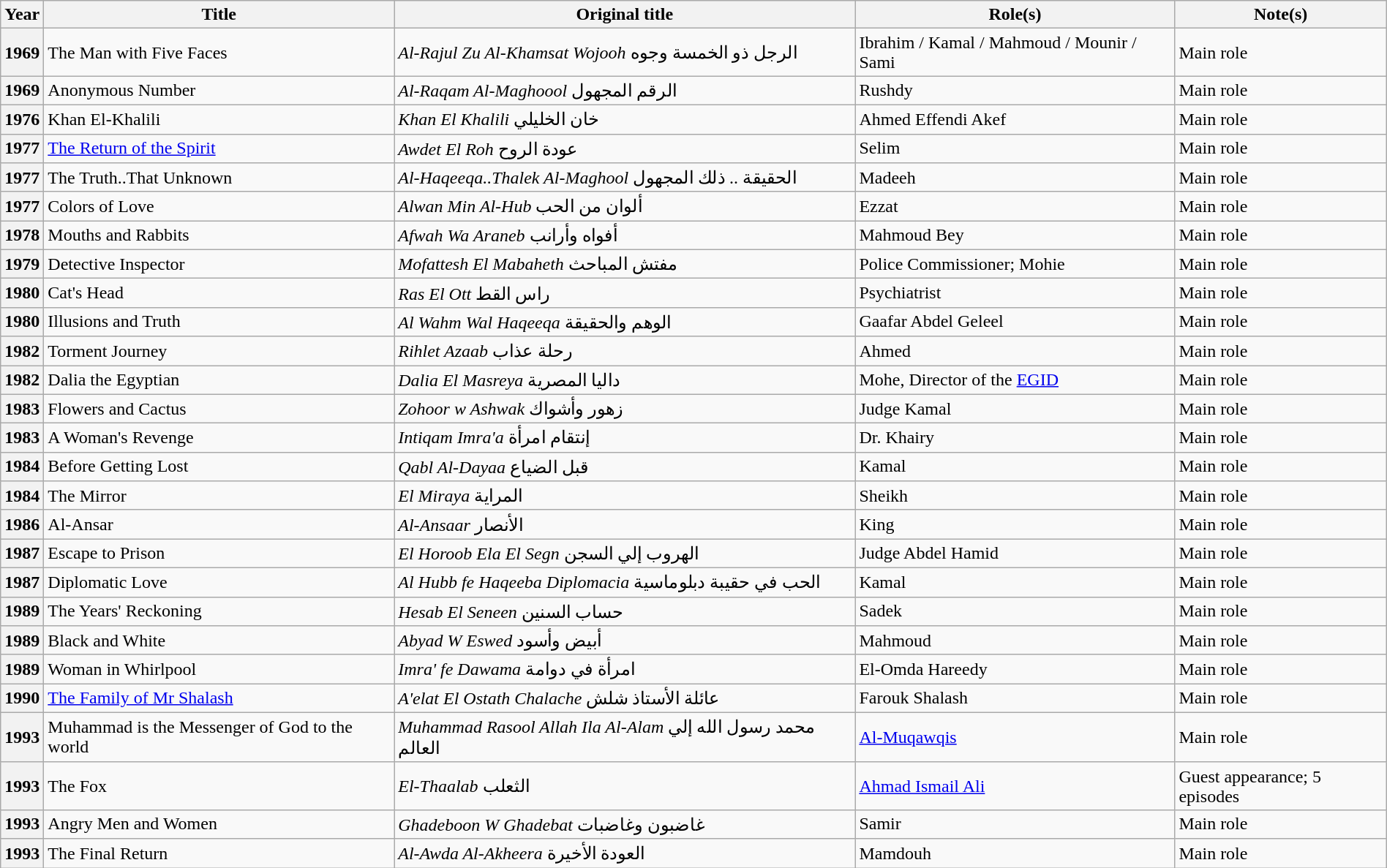<table class="wikitable plainrowheaders sortable" style="margin-right: 0;">
<tr>
<th scope="col">Year</th>
<th scope="col">Title</th>
<th scope="col">Original title</th>
<th scope="col">Role(s)</th>
<th scope="col" class="unsortable">Note(s)</th>
</tr>
<tr>
<th scope="row">1969</th>
<td>The Man with Five Faces</td>
<td><em>Al-Rajul Zu Al-Khamsat Wojooh</em> الرجل ذو الخمسة وجوه</td>
<td>Ibrahim / Kamal / Mahmoud / Mounir / Sami</td>
<td>Main role</td>
</tr>
<tr>
<th scope="row">1969</th>
<td>Anonymous Number</td>
<td><em>Al-Raqam Al-Maghoool</em> الرقم المجهول</td>
<td>Rushdy</td>
<td>Main role</td>
</tr>
<tr>
<th scope="row">1976</th>
<td>Khan El-Khalili</td>
<td><em>Khan El Khalili</em> خان الخليلي</td>
<td>Ahmed Effendi Akef</td>
<td>Main role</td>
</tr>
<tr>
<th scope="row">1977</th>
<td><a href='#'>The Return of the Spirit</a></td>
<td><em>Awdet El Roh</em> عودة الروح</td>
<td>Selim</td>
<td>Main role</td>
</tr>
<tr>
<th scope="row">1977</th>
<td>The Truth..That Unknown</td>
<td><em>Al-Haqeeqa..Thalek Al-Maghool</em> الحقيقة .. ذلك المجهول</td>
<td>Madeeh</td>
<td>Main role</td>
</tr>
<tr>
<th scope="row">1977</th>
<td>Colors of Love</td>
<td><em>Alwan Min Al-Hub</em> ألوان من الحب</td>
<td>Ezzat</td>
<td>Main role</td>
</tr>
<tr>
<th scope="row">1978</th>
<td>Mouths and Rabbits</td>
<td><em>Afwah Wa Araneb</em> أفواه وأرانب</td>
<td>Mahmoud Bey</td>
<td>Main role</td>
</tr>
<tr>
<th scope="row">1979</th>
<td>Detective Inspector</td>
<td><em>Mofattesh El Mabaheth</em> مفتش المباحث</td>
<td>Police Commissioner; Mohie</td>
<td>Main role</td>
</tr>
<tr>
<th scope="row">1980</th>
<td>Cat's Head</td>
<td><em>Ras El Ott</em> راس القط</td>
<td>Psychiatrist</td>
<td>Main role</td>
</tr>
<tr>
<th scope="row">1980</th>
<td>Illusions and Truth</td>
<td><em>Al Wahm Wal Haqeeqa</em> الوهم والحقيقة</td>
<td>Gaafar Abdel Geleel</td>
<td>Main role</td>
</tr>
<tr>
<th scope="row">1982</th>
<td>Torment Journey</td>
<td><em>Rihlet Azaab</em> رحلة عذاب</td>
<td>Ahmed</td>
<td>Main role</td>
</tr>
<tr>
<th scope="row">1982</th>
<td>Dalia the Egyptian</td>
<td><em>Dalia El Masreya</em> داليا المصرية</td>
<td>Mohe, Director of the <a href='#'>EGID</a></td>
<td>Main role</td>
</tr>
<tr>
<th scope="row">1983</th>
<td>Flowers and Cactus</td>
<td><em>Zohoor w Ashwak</em> زهور وأشواك</td>
<td>Judge Kamal</td>
<td>Main role</td>
</tr>
<tr>
<th scope="row">1983</th>
<td>A Woman's Revenge</td>
<td><em>Intiqam Imra'a</em> إنتقام امرأة</td>
<td>Dr. Khairy</td>
<td>Main role</td>
</tr>
<tr>
<th scope="row">1984</th>
<td>Before Getting Lost</td>
<td><em>Qabl Al-Dayaa</em> قبل الضياع</td>
<td>Kamal</td>
<td>Main role</td>
</tr>
<tr>
<th scope="row">1984</th>
<td>The Mirror</td>
<td><em>El Miraya</em> المراية</td>
<td>Sheikh</td>
<td>Main role</td>
</tr>
<tr>
<th scope="row">1986</th>
<td>Al-Ansar</td>
<td><em>Al-Ansaar</em> الأنصار</td>
<td>King</td>
<td>Main role</td>
</tr>
<tr>
<th scope="row">1987</th>
<td>Escape to Prison</td>
<td><em>El Horoob Ela El Segn</em> الهروب إلي السجن</td>
<td>Judge Abdel Hamid</td>
<td>Main role</td>
</tr>
<tr>
<th scope="row">1987</th>
<td>Diplomatic Love</td>
<td><em>Al Hubb fe Haqeeba Diplomacia</em> الحب في حقيبة دبلوماسية</td>
<td>Kamal</td>
<td>Main role</td>
</tr>
<tr>
<th scope="row">1989</th>
<td>The Years' Reckoning</td>
<td><em>Hesab El Seneen</em> حساب السنين</td>
<td>Sadek</td>
<td>Main role</td>
</tr>
<tr>
<th scope="row">1989</th>
<td>Black and White</td>
<td><em>Abyad W Eswed</em> أبيض وأسود</td>
<td>Mahmoud</td>
<td>Main role</td>
</tr>
<tr>
<th scope="row">1989</th>
<td>Woman in Whirlpool</td>
<td><em>Imra' fe Dawama</em> امرأة في دوامة</td>
<td>El-Omda Hareedy</td>
<td>Main role</td>
</tr>
<tr>
<th scope="row">1990</th>
<td><a href='#'>The Family of Mr Shalash</a></td>
<td><em>A'elat El Ostath Chalache</em> عائلة الأستاذ شلش</td>
<td>Farouk Shalash</td>
<td>Main role</td>
</tr>
<tr>
<th scope="row">1993</th>
<td>Muhammad is the Messenger of God to the world</td>
<td><em>Muhammad Rasool Allah Ila Al-Alam</em> محمد رسول الله إلي العالم</td>
<td><a href='#'>Al-Muqawqis</a></td>
<td>Main role</td>
</tr>
<tr>
<th scope="row">1993</th>
<td>The Fox</td>
<td><em>El-Thaalab</em> الثعلب</td>
<td><a href='#'>Ahmad Ismail Ali</a></td>
<td>Guest appearance; 5 episodes</td>
</tr>
<tr>
<th scope="row">1993</th>
<td>Angry Men and Women</td>
<td><em>Ghadeboon W Ghadebat</em> غاضبون وغاضبات</td>
<td>Samir</td>
<td>Main role</td>
</tr>
<tr>
<th scope="row">1993</th>
<td>The Final Return</td>
<td><em>Al-Awda Al-Akheera</em> العودة الأخيرة</td>
<td>Mamdouh</td>
<td>Main role</td>
</tr>
</table>
